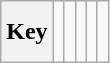<table class="wikitable" style="height:2.6em">
<tr>
<th>Key</th>
<td> </td>
<td></td>
<td></td>
<td></td>
<td></td>
</tr>
</table>
